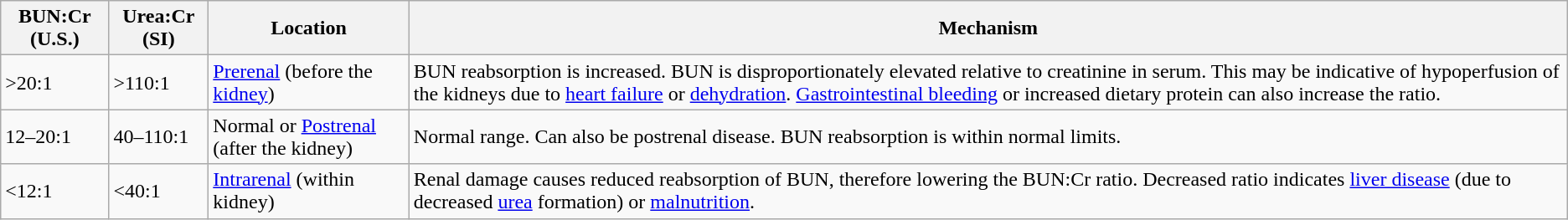<table class="wikitable">
<tr>
<th>BUN:Cr (U.S.)</th>
<th>Urea:Cr (SI)</th>
<th>Location</th>
<th>Mechanism</th>
</tr>
<tr>
<td>>20:1</td>
<td>>110:1</td>
<td><a href='#'>Prerenal</a> (before the <a href='#'>kidney</a>)</td>
<td>BUN reabsorption is increased. BUN is disproportionately elevated relative to creatinine in serum. This may be indicative of hypoperfusion of the kidneys due to <a href='#'>heart failure</a> or <a href='#'>dehydration</a>. <a href='#'>Gastrointestinal bleeding</a> or increased dietary protein can also increase the ratio.</td>
</tr>
<tr>
<td>12–20:1</td>
<td>40–110:1</td>
<td>Normal or <a href='#'>Postrenal</a> (after the kidney)</td>
<td>Normal range. Can also be postrenal disease. BUN reabsorption is within normal limits.</td>
</tr>
<tr>
<td><12:1</td>
<td><40:1</td>
<td><a href='#'>Intrarenal</a> (within kidney)</td>
<td>Renal damage causes reduced reabsorption of BUN, therefore lowering the BUN:Cr ratio. Decreased ratio indicates <a href='#'>liver disease</a> (due to decreased <a href='#'>urea</a> formation) or <a href='#'>malnutrition</a>.</td>
</tr>
</table>
